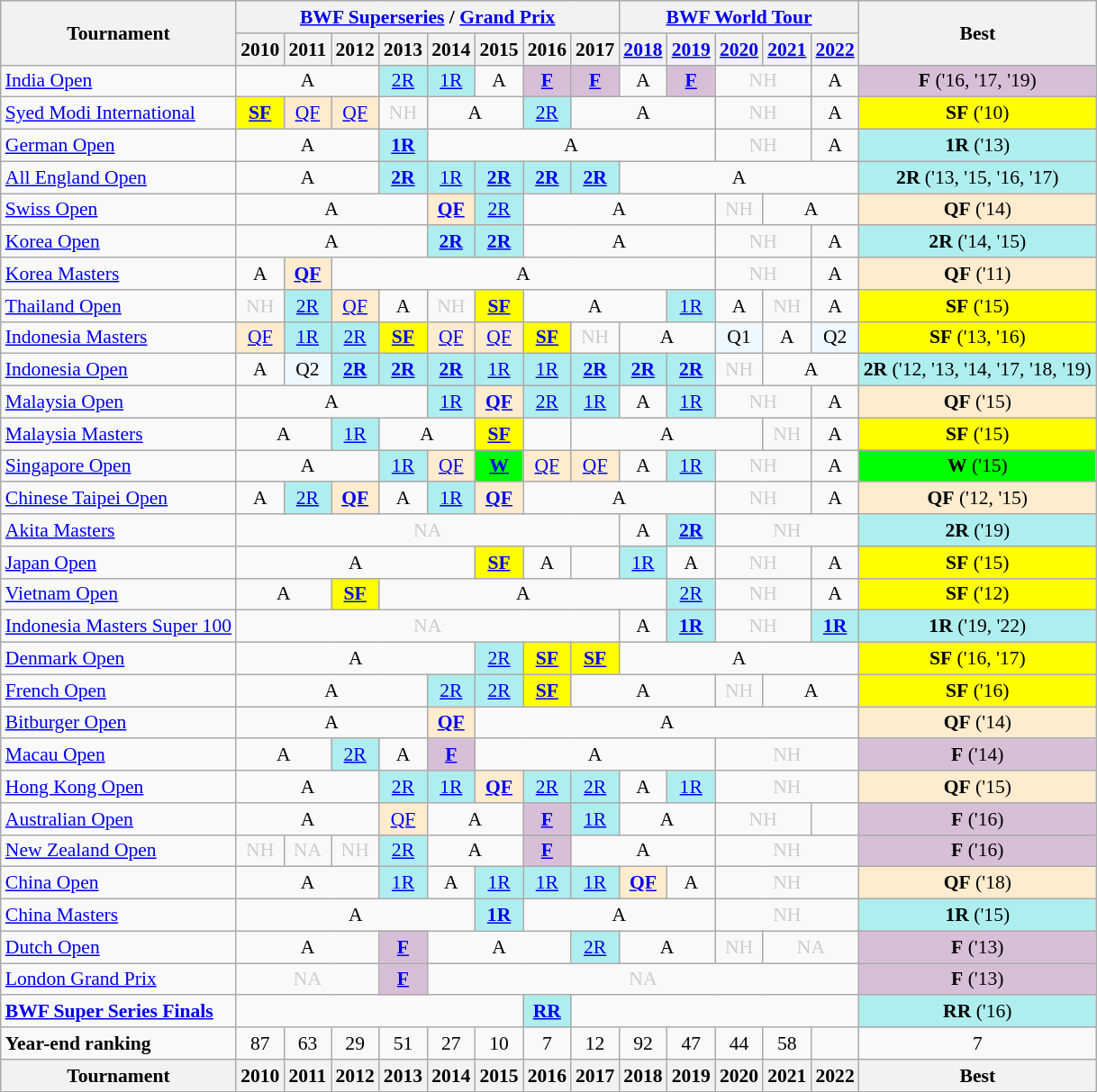<table class="wikitable" style="font-size: 90%; text-align:center">
<tr>
<th rowspan="2">Tournament</th>
<th colspan="8"><strong><a href='#'>BWF Superseries</a> / <a href='#'>Grand Prix</a></strong></th>
<th colspan="5"><strong><a href='#'>BWF World Tour</a></strong></th>
<th rowspan="2">Best</th>
</tr>
<tr>
<th>2010</th>
<th>2011</th>
<th>2012</th>
<th>2013</th>
<th>2014</th>
<th>2015</th>
<th>2016</th>
<th>2017</th>
<th><a href='#'>2018</a></th>
<th><a href='#'>2019</a></th>
<th><a href='#'>2020</a></th>
<th><a href='#'>2021</a></th>
<th><a href='#'>2022</a></th>
</tr>
<tr>
<td align=left><a href='#'>India Open</a></td>
<td colspan="3">A</td>
<td bgcolor=AFEEEE><a href='#'>2R</a></td>
<td bgcolor=AFEEEE><a href='#'>1R</a></td>
<td>A</td>
<td bgcolor=D8BFD8><a href='#'><strong>F</strong></a></td>
<td bgcolor=D8BFD8><a href='#'><strong>F</strong></a></td>
<td>A</td>
<td bgcolor=D8BFD8><a href='#'><strong>F</strong></a></td>
<td colspan="2" style=color:#ccc>NH</td>
<td>A</td>
<td bgcolor=D8BFD8><strong>F</strong> ('16, '17, '19)</td>
</tr>
<tr>
<td align=left><a href='#'>Syed Modi International</a></td>
<td bgcolor=FFFF00><strong><a href='#'>SF</a></strong></td>
<td bgcolor=FFEBCD><a href='#'>QF</a></td>
<td bgcolor=FFEBCD><a href='#'>QF</a></td>
<td style=color:#ccc>NH</td>
<td colspan="2">A</td>
<td bgcolor=AFEEEE><a href='#'>2R</a></td>
<td colspan="3">A</td>
<td colspan="2" style=color:#ccc>NH</td>
<td>A</td>
<td bgcolor=FFFF00><strong>SF</strong> ('10)</td>
</tr>
<tr>
<td align=left><a href='#'>German Open</a></td>
<td colspan="3">A</td>
<td bgcolor=AFEEEE><a href='#'><strong>1R</strong></a></td>
<td colspan="6">A</td>
<td colspan="2" style=color:#ccc>NH</td>
<td>A</td>
<td bgcolor=AFEEEE><strong>1R</strong> ('13)</td>
</tr>
<tr>
<td align=left><a href='#'>All England Open</a></td>
<td colspan="3">A</td>
<td bgcolor=AFEEEE><a href='#'><strong>2R</strong></a></td>
<td bgcolor=AFEEEE><a href='#'>1R</a></td>
<td bgcolor=AFEEEE><a href='#'><strong>2R</strong></a></td>
<td bgcolor=AFEEEE><a href='#'><strong>2R</strong></a></td>
<td bgcolor=AFEEEE><a href='#'><strong>2R</strong></a></td>
<td colspan="5">A</td>
<td bgcolor=AFEEEE><strong>2R</strong> ('13, '15, '16, '17)</td>
</tr>
<tr>
<td align=left><a href='#'>Swiss Open</a></td>
<td colspan="4">A</td>
<td bgcolor=FFEBCD><a href='#'><strong>QF</strong></a></td>
<td bgcolor=AFEEEE><a href='#'>2R</a></td>
<td colspan="4">A</td>
<td style=color:#ccc>NH</td>
<td colspan="2">A</td>
<td bgcolor=FFEBCD><strong>QF</strong> ('14)</td>
</tr>
<tr>
<td align=left><a href='#'>Korea Open</a></td>
<td colspan="4">A</td>
<td bgcolor=AFEEEE><a href='#'><strong>2R</strong></a></td>
<td bgcolor=AFEEEE><a href='#'><strong>2R</strong></a></td>
<td colspan="4">A</td>
<td colspan="2" style=color:#ccc>NH</td>
<td>A</td>
<td bgcolor=AFEEEE><strong>2R</strong> ('14, '15)</td>
</tr>
<tr>
<td align=left><a href='#'>Korea Masters</a></td>
<td>A</td>
<td bgcolor=FFEBCD><strong><a href='#'>QF</a></strong></td>
<td colspan="8">A</td>
<td colspan="2" style=color:#ccc>NH</td>
<td>A</td>
<td bgcolor=FFEBCD><strong>QF</strong> ('11)</td>
</tr>
<tr>
<td align=left><a href='#'>Thailand Open</a></td>
<td style=color:#ccc>NH</td>
<td bgcolor=AFEEEE><a href='#'>2R</a></td>
<td bgcolor=FFEBCD><a href='#'>QF</a></td>
<td>A</td>
<td style=color:#ccc>NH</td>
<td bgcolor=FFFF00><a href='#'><strong>SF</strong></a></td>
<td colspan="3">A</td>
<td bgcolor=AFEEEE><a href='#'>1R</a></td>
<td>A</td>
<td style=color:#ccc>NH</td>
<td>A</td>
<td bgcolor=FFFF00><strong>SF</strong> ('15)</td>
</tr>
<tr>
<td align=left><a href='#'>Indonesia Masters</a></td>
<td bgcolor=FFEBCD><a href='#'>QF</a></td>
<td bgcolor=AFEEEE><a href='#'>1R</a></td>
<td bgcolor=AFEEEE><a href='#'>2R</a></td>
<td bgcolor=FFFF00><a href='#'><strong>SF</strong></a></td>
<td bgcolor=FFEBCD><a href='#'>QF</a></td>
<td bgcolor=FFEBCD><a href='#'>QF</a></td>
<td bgcolor=FFFF00><a href='#'><strong>SF</strong></a></td>
<td style=color:#ccc>NH</td>
<td colspan="2">A</td>
<td 2020; bgcolor=F0F8FF>Q1</td>
<td>A</td>
<td 2022; bgcolor=F0F8FF>Q2</td>
<td bgcolor=FFFF00><strong>SF</strong> ('13, '16)</td>
</tr>
<tr>
<td align=left><a href='#'>Indonesia Open</a></td>
<td>A</td>
<td 2011; bgcolor=F0F8FF>Q2</td>
<td bgcolor=AFEEEE><a href='#'><strong>2R</strong></a></td>
<td bgcolor=AFEEEE><a href='#'><strong>2R</strong></a></td>
<td bgcolor=AFEEEE><a href='#'><strong>2R</strong></a></td>
<td bgcolor=AFEEEE><a href='#'>1R</a></td>
<td bgcolor=AFEEEE><a href='#'>1R</a></td>
<td bgcolor=AFEEEE><a href='#'><strong>2R</strong></a></td>
<td bgcolor=AFEEEE><a href='#'><strong>2R</strong></a></td>
<td bgcolor=AFEEEE><a href='#'><strong>2R</strong></a></td>
<td style=color:#ccc>NH</td>
<td colspan="2">A</td>
<td bgcolor=AFEEEE><strong>2R</strong> ('12, '13, '14, '17, '18, '19)</td>
</tr>
<tr>
<td align=left><a href='#'>Malaysia Open</a></td>
<td colspan="4">A</td>
<td bgcolor=AFEEEE><a href='#'>1R</a></td>
<td bgcolor=FFEBCD><a href='#'><strong>QF</strong></a></td>
<td bgcolor=AFEEEE><a href='#'>2R</a></td>
<td bgcolor=AFEEEE><a href='#'>1R</a></td>
<td>A</td>
<td bgcolor=AFEEEE><a href='#'>1R</a></td>
<td colspan="2" style=color:#ccc>NH</td>
<td>A</td>
<td bgcolor=FFEBCD><strong>QF</strong> ('15)</td>
</tr>
<tr>
<td align=left><a href='#'>Malaysia Masters</a></td>
<td colspan="2">A</td>
<td bgcolor=AFEEEE><a href='#'>1R</a></td>
<td colspan="2">A</td>
<td bgcolor=FFFF00><a href='#'><strong>SF</strong></a></td>
<td><a href='#'></a></td>
<td colspan="4">A</td>
<td style=color:#ccc>NH</td>
<td>A</td>
<td bgcolor=FFFF00><strong>SF</strong> ('15)</td>
</tr>
<tr>
<td align=left><a href='#'>Singapore Open</a></td>
<td colspan="3">A</td>
<td bgcolor=AFEEEE><a href='#'>1R</a></td>
<td bgcolor=FFEBCD><a href='#'>QF</a></td>
<td bgcolor=00FF00><a href='#'><strong>W</strong></a></td>
<td bgcolor=FFEBCD><a href='#'>QF</a></td>
<td bgcolor=FFEBCD><a href='#'>QF</a></td>
<td>A</td>
<td bgcolor=AFEEEE><a href='#'>1R</a></td>
<td colspan="2" style=color:#ccc>NH</td>
<td>A</td>
<td bgcolor=00FF00><strong>W</strong> ('15)</td>
</tr>
<tr>
<td align=left><a href='#'>Chinese Taipei Open</a></td>
<td>A</td>
<td bgcolor=AFEEEE><a href='#'>2R</a></td>
<td bgcolor=FFEBCD><a href='#'><strong>QF</strong></a></td>
<td>A</td>
<td bgcolor=AFEEEE><a href='#'>1R</a></td>
<td bgcolor=FFEBCD><a href='#'><strong>QF</strong></a></td>
<td colspan="4">A</td>
<td colspan="2" style=color:#ccc>NH</td>
<td>A</td>
<td bgcolor=FFEBCD><strong>QF</strong> ('12, '15)</td>
</tr>
<tr>
<td align=left><a href='#'>Akita Masters</a></td>
<td colspan="8" style=color:#ccc>NA</td>
<td>A</td>
<td bgcolor=AFEEEE><a href='#'><strong>2R</strong></a></td>
<td colspan="3" style=color:#ccc>NH</td>
<td bgcolor=AFEEEE><strong>2R</strong> ('19)</td>
</tr>
<tr>
<td align=left><a href='#'>Japan Open</a></td>
<td colspan="5">A</td>
<td bgcolor=FFFF00><a href='#'><strong>SF</strong></a></td>
<td>A</td>
<td><a href='#'></a></td>
<td bgcolor=AFEEEE><a href='#'>1R</a></td>
<td>A</td>
<td colspan="2" style=color:#ccc>NH</td>
<td>A</td>
<td bgcolor=FFFF00><strong>SF</strong> ('15)</td>
</tr>
<tr>
<td align=left><a href='#'>Vietnam Open</a></td>
<td colspan="2">A</td>
<td bgcolor=FFFF00><a href='#'><strong>SF</strong></a></td>
<td colspan="6">A</td>
<td bgcolor=AFEEEE><a href='#'>2R</a></td>
<td colspan="2" style=color:#ccc>NH</td>
<td>A</td>
<td bgcolor=FFFF00><strong>SF</strong> ('12)</td>
</tr>
<tr>
<td align=left><a href='#'>Indonesia Masters Super 100</a></td>
<td colspan="8" style=color:#ccc>NA</td>
<td>A</td>
<td bgcolor=AFEEEE><a href='#'><strong>1R</strong></a></td>
<td colspan="2" style=color:#ccc>NH</td>
<td bgcolor=AFEEEE><a href='#'><strong>1R</strong></a></td>
<td bgcolor=AFEEEE><strong>1R</strong> ('19, '22)</td>
</tr>
<tr>
<td align=left><a href='#'>Denmark Open</a></td>
<td colspan="5">A</td>
<td bgcolor=AFEEEE><a href='#'>2R</a></td>
<td bgcolor=FFFF00><a href='#'><strong>SF</strong></a></td>
<td bgcolor=FFFF00><a href='#'><strong>SF</strong></a></td>
<td colspan="5">A</td>
<td bgcolor=FFFF00><strong>SF</strong> ('16, '17)</td>
</tr>
<tr>
<td align=left><a href='#'>French Open</a></td>
<td colspan="4">A</td>
<td bgcolor=AFEEEE><a href='#'>2R</a></td>
<td bgcolor=AFEEEE><a href='#'>2R</a></td>
<td bgcolor=FFFF00><a href='#'><strong>SF</strong></a></td>
<td colspan="3">A</td>
<td style=color:#ccc>NH</td>
<td colspan="2">A</td>
<td bgcolor=FFFF00><strong>SF</strong> ('16)</td>
</tr>
<tr>
<td align=left><a href='#'>Bitburger Open</a></td>
<td colspan="4">A</td>
<td bgcolor=FFEBCD><a href='#'><strong>QF</strong></a></td>
<td colspan="8">A</td>
<td bgcolor=FFEBCD><strong>QF</strong> ('14)</td>
</tr>
<tr>
<td align=left><a href='#'>Macau Open</a></td>
<td colspan="2">A</td>
<td bgcolor=AFEEEE><a href='#'>2R</a></td>
<td>A</td>
<td bgcolor=D8BFD8><a href='#'><strong>F</strong></a></td>
<td colspan="5">A</td>
<td colspan="3" style=color:#ccc>NH</td>
<td bgcolor=D8BFD8><strong>F</strong> ('14)</td>
</tr>
<tr>
<td align=left><a href='#'>Hong Kong Open</a></td>
<td colspan="3">A</td>
<td bgcolor=AFEEEE><a href='#'>2R</a></td>
<td bgcolor=AFEEEE><a href='#'>1R</a></td>
<td bgcolor=FFEBCD><a href='#'><strong>QF</strong></a></td>
<td bgcolor=AFEEEE><a href='#'>2R</a></td>
<td bgcolor=AFEEEE><a href='#'>2R</a></td>
<td>A</td>
<td bgcolor=AFEEEE><a href='#'>1R</a></td>
<td colspan="3" style=color:#ccc>NH</td>
<td bgcolor=FFEBCD><strong>QF</strong> ('15)</td>
</tr>
<tr>
<td align=left><a href='#'>Australian Open</a></td>
<td colspan="3">A</td>
<td bgcolor=FFEBCD><a href='#'>QF</a></td>
<td colspan="2">A</td>
<td bgcolor=D8BFD8><a href='#'><strong>F</strong></a></td>
<td bgcolor=AFEEEE><a href='#'>1R</a></td>
<td colspan="2">A</td>
<td colspan="2" style=color:#ccc>NH</td>
<td></td>
<td bgcolor=D8BFD8><strong>F</strong> ('16)</td>
</tr>
<tr>
<td align=left><a href='#'>New Zealand Open</a></td>
<td style=color:#ccc>NH</td>
<td style=color:#ccc>NA</td>
<td style=color:#ccc>NH</td>
<td bgcolor=AFEEEE><a href='#'>2R</a></td>
<td colspan="2">A</td>
<td bgcolor=D8BFD8><a href='#'><strong>F</strong></a></td>
<td colspan="3">A</td>
<td colspan="3" style=color:#ccc>NH</td>
<td bgcolor=D8BFD8><strong>F</strong> ('16)</td>
</tr>
<tr>
<td align=left><a href='#'>China Open</a></td>
<td colspan="3">A</td>
<td bgcolor=AFEEEE><a href='#'>1R</a></td>
<td>A</td>
<td bgcolor=AFEEEE><a href='#'>1R</a></td>
<td bgcolor=AFEEEE><a href='#'>1R</a></td>
<td bgcolor=AFEEEE><a href='#'>1R</a></td>
<td bgcolor=FFEBCD><strong><a href='#'>QF</a></strong></td>
<td>A</td>
<td colspan="3" style=color:#ccc>NH</td>
<td bgcolor=FFEBCD><strong>QF</strong> ('18)</td>
</tr>
<tr>
<td align=left><a href='#'>China Masters</a></td>
<td colspan="5">A</td>
<td bgcolor=AFEEEE><a href='#'><strong>1R</strong></a></td>
<td colspan="4">A</td>
<td colspan="3" style=color:#ccc>NH</td>
<td bgcolor=AFEEEE><strong>1R</strong> ('15)</td>
</tr>
<tr>
<td align=left><a href='#'>Dutch Open</a></td>
<td colspan="3">A</td>
<td bgcolor=D8BFD8><a href='#'><strong>F</strong></a></td>
<td colspan="3">A</td>
<td bgcolor=AFEEEE><a href='#'>2R</a></td>
<td colspan="2">A</td>
<td style=color:#ccc>NH</td>
<td colspan="2" style=color:#ccc>NA</td>
<td bgcolor=D8BFD8><strong>F</strong> ('13)</td>
</tr>
<tr>
<td align=left><a href='#'>London Grand Prix</a></td>
<td colspan="3" style=color:#ccc>NA</td>
<td bgcolor=D8BFD8><a href='#'><strong>F</strong></a></td>
<td colspan="9" style=color:#ccc>NA</td>
<td bgcolor=D8BFD8><strong>F</strong> ('13)</td>
</tr>
<tr>
<td align=left><strong><a href='#'>BWF Super Series Finals</a></strong></td>
<td colspan="6"></td>
<td bgcolor=AFEEEE><a href='#'><strong>RR</strong></a></td>
<td colspan="6"></td>
<td bgcolor=AFEEEE><strong>RR</strong> ('16)</td>
</tr>
<tr>
<td align=left><strong>Year-end ranking</strong></td>
<td>87</td>
<td>63</td>
<td>29</td>
<td>51</td>
<td>27</td>
<td>10</td>
<td>7</td>
<td>12</td>
<td>92</td>
<td>47</td>
<td>44</td>
<td>58</td>
<td></td>
<td>7</td>
</tr>
<tr>
<th>Tournament</th>
<th>2010</th>
<th>2011</th>
<th>2012</th>
<th>2013</th>
<th>2014</th>
<th>2015</th>
<th>2016</th>
<th>2017</th>
<th>2018</th>
<th>2019</th>
<th>2020</th>
<th>2021</th>
<th>2022</th>
<th>Best</th>
</tr>
</table>
